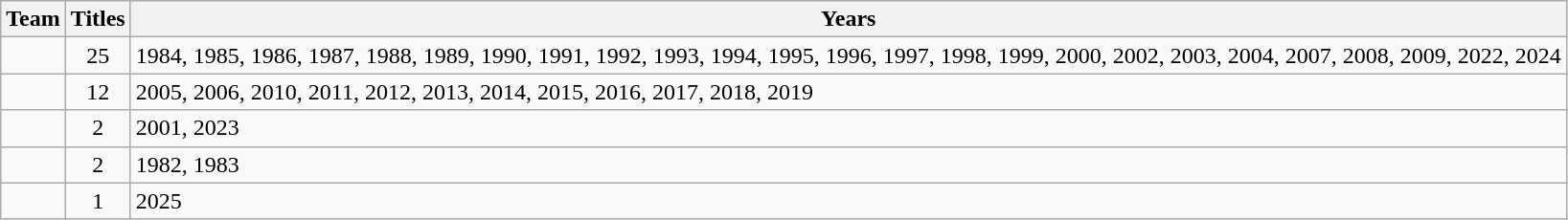<table class="wikitable sortable" style="text-align:center">
<tr>
<th>Team</th>
<th>Titles</th>
<th>Years</th>
</tr>
<tr>
<td style=><strong></strong></td>
<td>25</td>
<td align=left>1984, 1985, 1986, 1987, 1988, 1989, 1990, 1991, 1992, 1993, 1994, 1995, 1996, 1997, 1998, 1999, 2000, 2002, 2003, 2004, 2007, 2008, 2009, 2022, 2024</td>
</tr>
<tr>
<td style=><strong></strong></td>
<td>12</td>
<td align=left>2005, 2006, 2010, 2011, 2012, 2013, 2014, 2015, 2016, 2017, 2018, 2019</td>
</tr>
<tr>
<td style=><strong></strong></td>
<td>2</td>
<td align=left>2001, 2023</td>
</tr>
<tr>
<td style=><strong></strong></td>
<td>2</td>
<td align=left>1982, 1983</td>
</tr>
<tr>
<td style=><strong></strong></td>
<td>1</td>
<td align=left>2025</td>
</tr>
</table>
